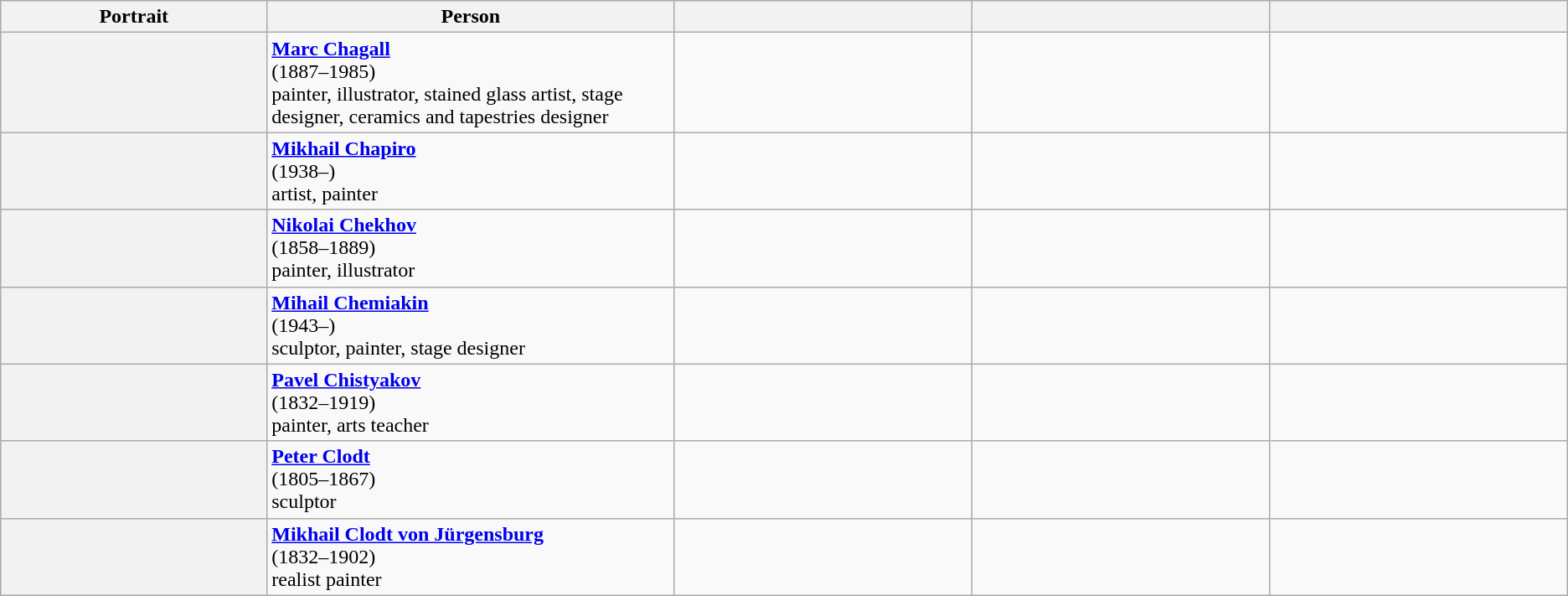<table class="wikitable">
<tr ">
<th scope="col" style="width:17%;">Portrait</th>
<th scope="col" style="width:26%;">Person</th>
<th scope="col" style="width:19%;"></th>
<th scope="col" style="width:19%;"></th>
<th scope="col" style="width:19%;"></th>
</tr>
<tr>
<th scope="row" style="text-align:center;"></th>
<td><strong><a href='#'>Marc Chagall</a></strong><br>(1887–1985)<br>painter, illustrator, stained glass artist, stage designer, ceramics and tapestries designer<br></td>
<td></td>
<td></td>
<td></td>
</tr>
<tr>
<th scope="row" style="text-align:center;"></th>
<td><strong><a href='#'>Mikhail Chapiro</a></strong><br>(1938–)<br>artist, painter<br></td>
<td></td>
<td></td>
<td></td>
</tr>
<tr>
<th scope="row" style="text-align:center;"></th>
<td><strong><a href='#'>Nikolai Chekhov</a></strong><br>(1858–1889)<br>painter, illustrator</td>
<td></td>
<td></td>
<td></td>
</tr>
<tr>
<th scope="row" style="text-align:center;"></th>
<td><strong><a href='#'>Mihail Chemiakin</a></strong><br>(1943–)<br>sculptor, painter, stage designer<br></td>
<td></td>
<td></td>
<td></td>
</tr>
<tr>
<th scope="row" style="text-align:center;"></th>
<td><strong><a href='#'>Pavel Chistyakov</a></strong><br>(1832–1919)<br>painter, arts teacher<br></td>
<td></td>
<td></td>
<td></td>
</tr>
<tr>
<th scope="row" style="text-align:center;"></th>
<td><strong><a href='#'>Peter Clodt</a></strong><br>(1805–1867)<br>sculptor</td>
<td></td>
<td></td>
<td></td>
</tr>
<tr>
<th scope="row" style="text-align:center;"></th>
<td><strong><a href='#'>Mikhail Clodt von Jürgensburg</a></strong><br>(1832–1902)<br>realist painter<br></td>
<td></td>
<td></td>
<td></td>
</tr>
</table>
